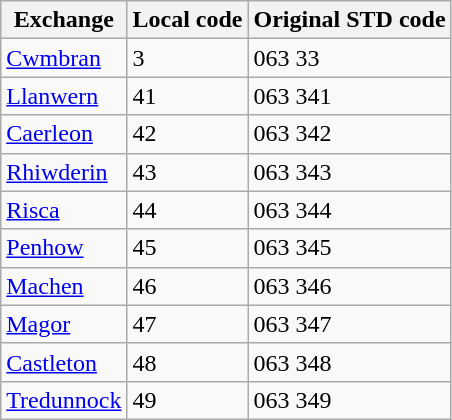<table class="wikitable" style="width: auto; margin-left: 1.5em;">
<tr>
<th scope="col">Exchange</th>
<th scope="col">Local code</th>
<th scope="col">Original STD code</th>
</tr>
<tr>
<td><a href='#'>Cwmbran</a></td>
<td>3</td>
<td>063 33</td>
</tr>
<tr>
<td><a href='#'>Llanwern</a></td>
<td>41</td>
<td>063 341</td>
</tr>
<tr>
<td><a href='#'>Caerleon</a></td>
<td>42</td>
<td>063 342</td>
</tr>
<tr>
<td><a href='#'>Rhiwderin</a></td>
<td>43</td>
<td>063 343</td>
</tr>
<tr>
<td><a href='#'>Risca</a></td>
<td>44</td>
<td>063 344</td>
</tr>
<tr>
<td><a href='#'>Penhow</a></td>
<td>45</td>
<td>063 345</td>
</tr>
<tr>
<td><a href='#'>Machen</a></td>
<td>46</td>
<td>063 346</td>
</tr>
<tr>
<td><a href='#'>Magor</a></td>
<td>47</td>
<td>063 347</td>
</tr>
<tr>
<td><a href='#'>Castleton</a></td>
<td>48</td>
<td>063 348</td>
</tr>
<tr>
<td><a href='#'>Tredunnock</a></td>
<td>49</td>
<td>063 349</td>
</tr>
</table>
